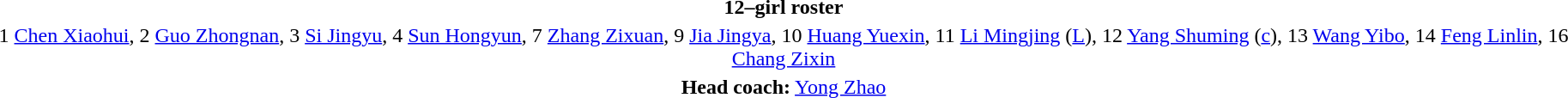<table style="text-align:center; margin-top:2em; margin-left:auto; margin-right:auto">
<tr>
<td><strong>12–girl roster</strong></td>
</tr>
<tr>
<td>1 <a href='#'>Chen Xiaohui</a>, 2 <a href='#'>Guo Zhongnan</a>, 3 <a href='#'>Si Jingyu</a>, 4 <a href='#'>Sun Hongyun</a>, 7 <a href='#'>Zhang Zixuan</a>, 9 <a href='#'>Jia Jingya</a>, 10 <a href='#'>Huang Yuexin</a>, 11 <a href='#'>Li Mingjing</a> (<a href='#'>L</a>), 12 <a href='#'>Yang Shuming</a> (<a href='#'>c</a>), 13 <a href='#'>Wang Yibo</a>, 14 <a href='#'>Feng Linlin</a>, 16 <a href='#'>Chang Zixin</a></td>
</tr>
<tr>
<td><strong>Head coach:</strong>  <a href='#'>Yong Zhao</a></td>
</tr>
</table>
